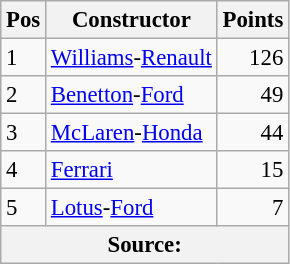<table class="wikitable" style="font-size: 95%;">
<tr>
<th>Pos</th>
<th>Constructor</th>
<th>Points</th>
</tr>
<tr>
<td>1</td>
<td> <a href='#'>Williams</a>-<a href='#'>Renault</a></td>
<td align="right">126</td>
</tr>
<tr>
<td>2</td>
<td> <a href='#'>Benetton</a>-<a href='#'>Ford</a></td>
<td align="right">49</td>
</tr>
<tr>
<td>3</td>
<td> <a href='#'>McLaren</a>-<a href='#'>Honda</a></td>
<td align="right">44</td>
</tr>
<tr>
<td>4</td>
<td> <a href='#'>Ferrari</a></td>
<td align="right">15</td>
</tr>
<tr>
<td>5</td>
<td> <a href='#'>Lotus</a>-<a href='#'>Ford</a></td>
<td align="right">7</td>
</tr>
<tr>
<th colspan=4>Source: </th>
</tr>
</table>
